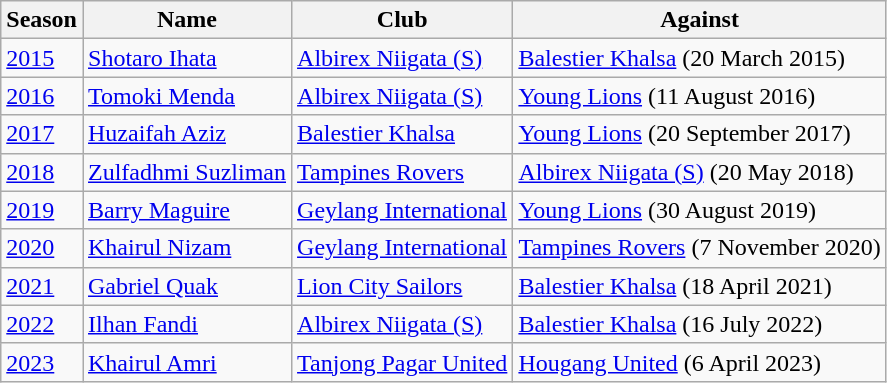<table class="wikitable">
<tr>
<th>Season</th>
<th>Name</th>
<th>Club</th>
<th>Against</th>
</tr>
<tr>
<td><a href='#'>2015</a></td>
<td> <a href='#'>Shotaro Ihata</a></td>
<td><a href='#'>Albirex Niigata (S)</a></td>
<td><a href='#'>Balestier Khalsa</a> (20 March 2015)</td>
</tr>
<tr>
<td><a href='#'>2016</a></td>
<td> <a href='#'>Tomoki Menda</a></td>
<td><a href='#'>Albirex Niigata (S)</a></td>
<td><a href='#'>Young Lions</a> (11 August 2016)</td>
</tr>
<tr>
<td><a href='#'>2017</a></td>
<td> <a href='#'>Huzaifah Aziz</a></td>
<td><a href='#'>Balestier Khalsa</a></td>
<td><a href='#'>Young Lions</a> (20 September 2017)</td>
</tr>
<tr>
<td><a href='#'>2018</a></td>
<td> <a href='#'>Zulfadhmi Suzliman</a></td>
<td><a href='#'>Tampines Rovers</a></td>
<td><a href='#'>Albirex Niigata (S)</a> (20 May 2018)</td>
</tr>
<tr>
<td><a href='#'>2019</a></td>
<td> <a href='#'>Barry Maguire</a></td>
<td><a href='#'>Geylang International</a></td>
<td><a href='#'>Young Lions</a> (30 August 2019)</td>
</tr>
<tr>
<td><a href='#'>2020</a></td>
<td> <a href='#'>Khairul Nizam</a></td>
<td><a href='#'>Geylang International</a></td>
<td><a href='#'>Tampines Rovers</a> (7 November 2020)</td>
</tr>
<tr>
<td><a href='#'>2021</a></td>
<td> <a href='#'>Gabriel Quak</a></td>
<td><a href='#'>Lion City Sailors</a></td>
<td><a href='#'>Balestier Khalsa</a> (18 April 2021)</td>
</tr>
<tr>
<td><a href='#'>2022</a></td>
<td> <a href='#'>Ilhan Fandi</a></td>
<td><a href='#'>Albirex Niigata (S)</a></td>
<td><a href='#'>Balestier Khalsa</a> (16 July 2022)</td>
</tr>
<tr>
<td><a href='#'>2023</a></td>
<td> <a href='#'>Khairul Amri</a></td>
<td><a href='#'>Tanjong Pagar United</a></td>
<td><a href='#'>Hougang United</a> (6 April 2023)</td>
</tr>
</table>
